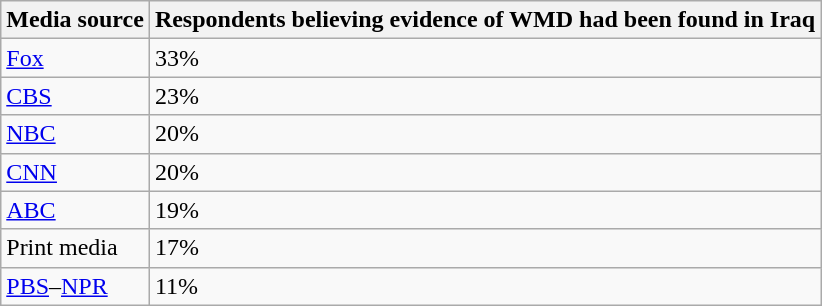<table class="wikitable">
<tr>
<th>Media source</th>
<th>Respondents believing evidence of WMD had been found in Iraq</th>
</tr>
<tr>
<td><a href='#'>Fox</a></td>
<td>33%</td>
</tr>
<tr>
<td><a href='#'>CBS</a></td>
<td>23%</td>
</tr>
<tr>
<td><a href='#'>NBC</a></td>
<td>20%</td>
</tr>
<tr>
<td><a href='#'>CNN</a></td>
<td>20%</td>
</tr>
<tr>
<td><a href='#'>ABC</a></td>
<td>19%</td>
</tr>
<tr>
<td>Print media</td>
<td>17%</td>
</tr>
<tr>
<td><a href='#'>PBS</a>–<a href='#'>NPR</a></td>
<td>11%</td>
</tr>
</table>
